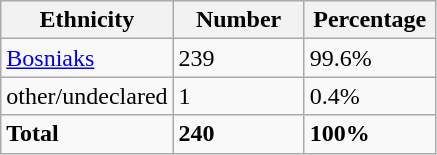<table class="wikitable">
<tr>
<th width="100px">Ethnicity</th>
<th width="80px">Number</th>
<th width="80px">Percentage</th>
</tr>
<tr>
<td><a href='#'>Bosniaks</a></td>
<td>239</td>
<td>99.6%</td>
</tr>
<tr>
<td>other/undeclared</td>
<td>1</td>
<td>0.4%</td>
</tr>
<tr>
<td><strong>Total</strong></td>
<td><strong>240</strong></td>
<td><strong>100%</strong></td>
</tr>
</table>
